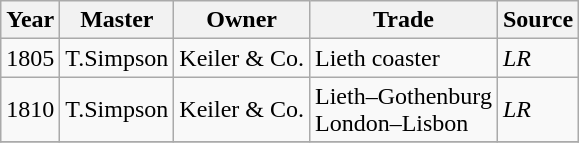<table class="sortable wikitable">
<tr>
<th>Year</th>
<th>Master</th>
<th>Owner</th>
<th>Trade</th>
<th>Source</th>
</tr>
<tr>
<td>1805</td>
<td>T.Simpson</td>
<td>Keiler & Co.</td>
<td>Lieth coaster</td>
<td><em>LR</em></td>
</tr>
<tr>
<td>1810</td>
<td>T.Simpson</td>
<td>Keiler & Co.</td>
<td>Lieth–Gothenburg<br>London–Lisbon</td>
<td><em>LR</em></td>
</tr>
<tr>
</tr>
</table>
